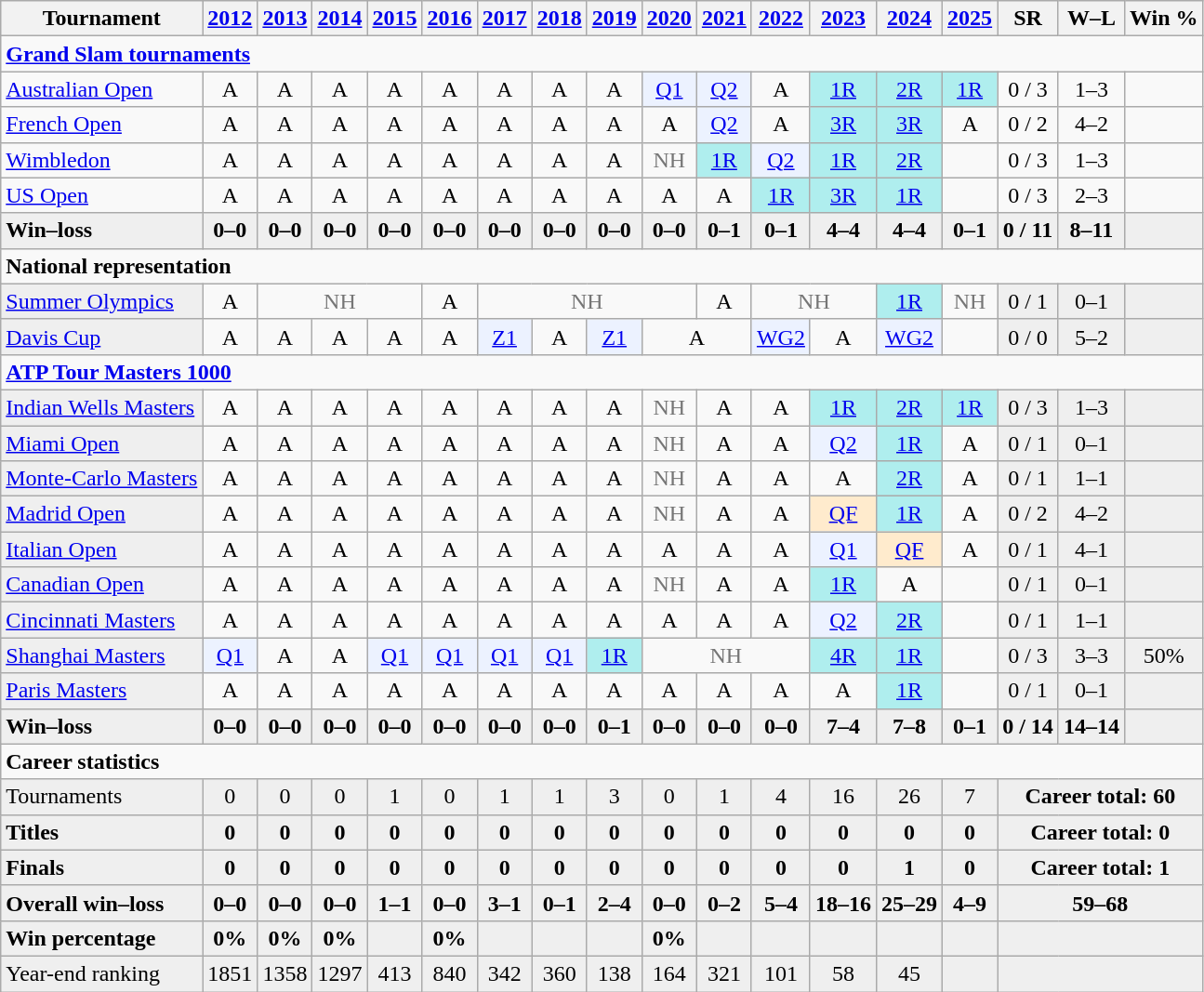<table class="wikitable" style="text-align:center">
<tr>
<th>Tournament</th>
<th><a href='#'>2012</a></th>
<th><a href='#'>2013</a></th>
<th><a href='#'>2014</a></th>
<th><a href='#'>2015</a></th>
<th><a href='#'>2016</a></th>
<th><a href='#'>2017</a></th>
<th><a href='#'>2018</a></th>
<th><a href='#'>2019</a></th>
<th><a href='#'>2020</a></th>
<th><a href='#'>2021</a></th>
<th><a href='#'>2022</a></th>
<th><a href='#'>2023</a></th>
<th><a href='#'>2024</a></th>
<th><a href='#'>2025</a></th>
<th>SR</th>
<th>W–L</th>
<th>Win %</th>
</tr>
<tr>
<td colspan=18 style="text-align:left"><strong><a href='#'>Grand Slam tournaments</a></strong></td>
</tr>
<tr>
<td align="left"><a href='#'>Australian Open</a></td>
<td>A</td>
<td>A</td>
<td>A</td>
<td>A</td>
<td>A</td>
<td>A</td>
<td>A</td>
<td>A</td>
<td style=background:#ecf2ff><a href='#'>Q1</a></td>
<td style=background:#ecf2ff><a href='#'>Q2</a></td>
<td>A</td>
<td style=background:#afeeee><a href='#'>1R</a></td>
<td style=background:#afeeee><a href='#'>2R</a></td>
<td style=background:#afeeee><a href='#'>1R</a></td>
<td>0 / 3</td>
<td>1–3</td>
<td></td>
</tr>
<tr>
<td align="left"><a href='#'>French Open</a></td>
<td>A</td>
<td>A</td>
<td>A</td>
<td>A</td>
<td>A</td>
<td>A</td>
<td>A</td>
<td>A</td>
<td>A</td>
<td style=background:#ecf2ff><a href='#'>Q2</a></td>
<td>A</td>
<td style=background:#afeeee><a href='#'>3R</a></td>
<td style=background:#afeeee><a href='#'>3R</a></td>
<td>A</td>
<td>0 / 2</td>
<td>4–2</td>
<td></td>
</tr>
<tr>
<td align="left"><a href='#'>Wimbledon</a></td>
<td>A</td>
<td>A</td>
<td>A</td>
<td>A</td>
<td>A</td>
<td>A</td>
<td>A</td>
<td>A</td>
<td style=color:#767676>NH</td>
<td style=background:#afeeee><a href='#'>1R</a></td>
<td style=background:#ecf2ff><a href='#'>Q2</a></td>
<td style=background:#afeeee><a href='#'>1R</a></td>
<td style=background:#afeeee><a href='#'>2R</a></td>
<td></td>
<td>0 / 3</td>
<td>1–3</td>
<td></td>
</tr>
<tr>
<td align="left"><a href='#'>US Open</a></td>
<td>A</td>
<td>A</td>
<td>A</td>
<td>A</td>
<td>A</td>
<td>A</td>
<td>A</td>
<td>A</td>
<td>A</td>
<td>A</td>
<td style=background:#afeeee><a href='#'>1R</a></td>
<td style=background:#afeeee><a href='#'>3R</a></td>
<td style=background:#afeeee><a href='#'>1R</a></td>
<td></td>
<td>0 / 3</td>
<td>2–3</td>
<td></td>
</tr>
<tr style="font-weight:bold;background:#efefef">
<td style="text-align:left">Win–loss</td>
<td>0–0</td>
<td>0–0</td>
<td>0–0</td>
<td>0–0</td>
<td>0–0</td>
<td>0–0</td>
<td>0–0</td>
<td>0–0</td>
<td>0–0</td>
<td>0–1</td>
<td>0–1</td>
<td>4–4</td>
<td>4–4</td>
<td>0–1</td>
<td>0 / 11</td>
<td>8–11</td>
<td></td>
</tr>
<tr>
<td colspan=18 style="text-align:left"><strong>National representation</strong></td>
</tr>
<tr>
<td align="left" bgcolor="efefef"><a href='#'>Summer Olympics</a></td>
<td>A</td>
<td colspan=3 style=color:#767676>NH</td>
<td>A</td>
<td colspan=4 style=color:#767676>NH</td>
<td>A</td>
<td colspan=2 style=color:#767676>NH</td>
<td style=background:#afeeee><a href='#'>1R</a></td>
<td style=color:#767676>NH</td>
<td bgcolor="efefef">0 / 1</td>
<td bgcolor="efefef">0–1</td>
<td bgcolor="efefef"></td>
</tr>
<tr>
<td align="left" bgcolor="efefef"><a href='#'>Davis Cup</a></td>
<td>A</td>
<td>A</td>
<td>A</td>
<td>A</td>
<td>A</td>
<td style=background:#ecf2ff><a href='#'>Z1</a></td>
<td>A</td>
<td style=background:#ecf2ff><a href='#'>Z1</a></td>
<td colspan=2>A</td>
<td style=background:#ecf2ff><a href='#'>WG2</a></td>
<td>A</td>
<td style=background:#ecf2ff><a href='#'>WG2</a></td>
<td></td>
<td bgcolor="efefef">0 / 0</td>
<td bgcolor="efefef">5–2</td>
<td bgcolor="efefef"></td>
</tr>
<tr>
<td colspan=18 style="text-align:left"><strong><a href='#'>ATP Tour Masters 1000</a></strong></td>
</tr>
<tr>
<td align="left" bgcolor="efefef"><a href='#'>Indian Wells Masters</a></td>
<td>A</td>
<td>A</td>
<td>A</td>
<td>A</td>
<td>A</td>
<td>A</td>
<td>A</td>
<td>A</td>
<td style=color:#767676>NH</td>
<td>A</td>
<td>A</td>
<td style=background:#afeeee><a href='#'>1R</a></td>
<td style=background:#afeeee><a href='#'>2R</a></td>
<td style=background:#afeeee><a href='#'>1R</a></td>
<td bgcolor="efefef">0 / 3</td>
<td bgcolor="efefef">1–3</td>
<td bgcolor="efefef"></td>
</tr>
<tr>
<td align="left" bgcolor="efefef"><a href='#'>Miami Open</a></td>
<td>A</td>
<td>A</td>
<td>A</td>
<td>A</td>
<td>A</td>
<td>A</td>
<td>A</td>
<td>A</td>
<td style=color:#767676>NH</td>
<td>A</td>
<td>A</td>
<td style=background:#ecf2ff><a href='#'>Q2</a></td>
<td style=background:#afeeee><a href='#'>1R</a></td>
<td>A</td>
<td bgcolor="efefef">0 / 1</td>
<td bgcolor="efefef">0–1</td>
<td bgcolor="efefef"></td>
</tr>
<tr>
<td align="left" bgcolor="efefef"><a href='#'>Monte-Carlo Masters</a></td>
<td>A</td>
<td>A</td>
<td>A</td>
<td>A</td>
<td>A</td>
<td>A</td>
<td>A</td>
<td>A</td>
<td style=color:#767676>NH</td>
<td>A</td>
<td>A</td>
<td>A</td>
<td style=background:#afeeee><a href='#'>2R</a></td>
<td>A</td>
<td bgcolor="efefef">0 / 1</td>
<td bgcolor="efefef">1–1</td>
<td bgcolor="efefef"></td>
</tr>
<tr>
<td align="left" bgcolor="efefef"><a href='#'>Madrid Open</a></td>
<td>A</td>
<td>A</td>
<td>A</td>
<td>A</td>
<td>A</td>
<td>A</td>
<td>A</td>
<td>A</td>
<td style=color:#767676>NH</td>
<td>A</td>
<td>A</td>
<td style=background:#ffebcd><a href='#'>QF</a></td>
<td style=background:#afeeee><a href='#'>1R</a></td>
<td>A</td>
<td bgcolor="efefef">0 / 2</td>
<td bgcolor="efefef">4–2</td>
<td bgcolor="efefef"></td>
</tr>
<tr>
<td align="left" bgcolor="efefef"><a href='#'>Italian Open</a></td>
<td>A</td>
<td>A</td>
<td>A</td>
<td>A</td>
<td>A</td>
<td>A</td>
<td>A</td>
<td>A</td>
<td>A</td>
<td>A</td>
<td>A</td>
<td style=background:#ecf2ff><a href='#'>Q1</a></td>
<td style=background:#ffebcd><a href='#'>QF</a></td>
<td>A</td>
<td bgcolor="efefef">0 / 1</td>
<td bgcolor="efefef">4–1</td>
<td bgcolor="efefef"></td>
</tr>
<tr>
<td align="left" bgcolor="efefef"><a href='#'>Canadian Open</a></td>
<td>A</td>
<td>A</td>
<td>A</td>
<td>A</td>
<td>A</td>
<td>A</td>
<td>A</td>
<td>A</td>
<td style=color:#767676>NH</td>
<td>A</td>
<td>A</td>
<td style=background:#afeeee><a href='#'>1R</a></td>
<td>A</td>
<td></td>
<td bgcolor="efefef">0 / 1</td>
<td bgcolor="efefef">0–1</td>
<td bgcolor="efefef"></td>
</tr>
<tr>
<td align="left" bgcolor="efefef"><a href='#'>Cincinnati Masters</a></td>
<td>A</td>
<td>A</td>
<td>A</td>
<td>A</td>
<td>A</td>
<td>A</td>
<td>A</td>
<td>A</td>
<td>A</td>
<td>A</td>
<td>A</td>
<td style=background:#ecf2ff><a href='#'>Q2</a></td>
<td style=background:#afeeee><a href='#'>2R</a></td>
<td></td>
<td bgcolor="efefef">0 /  1</td>
<td bgcolor="efefef">1–1</td>
<td bgcolor="efefef"></td>
</tr>
<tr>
<td align="left" bgcolor="efefef"><a href='#'>Shanghai Masters</a></td>
<td style=background:#ecf2ff><a href='#'>Q1</a></td>
<td>A</td>
<td>A</td>
<td style=background:#ecf2ff><a href='#'>Q1</a></td>
<td style=background:#ecf2ff><a href='#'>Q1</a></td>
<td style=background:#ecf2ff><a href='#'>Q1</a></td>
<td style=background:#ecf2ff><a href='#'>Q1</a></td>
<td style=background:#afeeee><a href='#'>1R</a></td>
<td colspan=3 style=color:#767676>NH</td>
<td style=background:#afeeee><a href='#'>4R</a></td>
<td style=background:#afeeee><a href='#'>1R</a></td>
<td></td>
<td bgcolor="efefef">0 / 3</td>
<td bgcolor="efefef">3–3</td>
<td bgcolor="efefef">50%</td>
</tr>
<tr>
<td align="left" bgcolor="efefef"><a href='#'>Paris Masters</a></td>
<td>A</td>
<td>A</td>
<td>A</td>
<td>A</td>
<td>A</td>
<td>A</td>
<td>A</td>
<td>A</td>
<td>A</td>
<td>A</td>
<td>A</td>
<td>A</td>
<td style=background:#afeeee><a href='#'>1R</a></td>
<td></td>
<td bgcolor="efefef">0 / 1</td>
<td bgcolor="efefef">0–1</td>
<td bgcolor="efefef"></td>
</tr>
<tr style="font-weight:bold;background:#efefef">
<td style="text-align:left">Win–loss</td>
<td>0–0</td>
<td>0–0</td>
<td>0–0</td>
<td>0–0</td>
<td>0–0</td>
<td>0–0</td>
<td>0–0</td>
<td>0–1</td>
<td>0–0</td>
<td>0–0</td>
<td>0–0</td>
<td>7–4</td>
<td>7–8</td>
<td>0–1</td>
<td>0 / 14</td>
<td>14–14</td>
<td bgcolor="efefef"></td>
</tr>
<tr>
<td colspan=18 style="text-align:left"><strong>Career statistics</strong></td>
</tr>
<tr style="background:#efefef">
<td style="text-align:left">Tournaments</td>
<td>0</td>
<td>0</td>
<td>0</td>
<td>1</td>
<td>0</td>
<td>1</td>
<td>1</td>
<td>3</td>
<td>0</td>
<td>1</td>
<td>4</td>
<td>16</td>
<td>26</td>
<td>7</td>
<td colspan="3"><strong>Career total: 60</strong></td>
</tr>
<tr style="font-weight:bold;background:#efefef">
<td style="text-align:left">Titles</td>
<td>0</td>
<td>0</td>
<td>0</td>
<td>0</td>
<td>0</td>
<td>0</td>
<td>0</td>
<td>0</td>
<td>0</td>
<td>0</td>
<td>0</td>
<td>0</td>
<td>0</td>
<td>0</td>
<td colspan="3">Career total: 0</td>
</tr>
<tr style="font-weight:bold;background:#efefef">
<td style="text-align:left">Finals</td>
<td>0</td>
<td>0</td>
<td>0</td>
<td>0</td>
<td>0</td>
<td>0</td>
<td>0</td>
<td>0</td>
<td>0</td>
<td>0</td>
<td>0</td>
<td>0</td>
<td>1</td>
<td>0</td>
<td colspan="3">Career total: 1</td>
</tr>
<tr style="font-weight:bold;background:#efefef">
<td style="text-align:left">Overall win–loss</td>
<td>0–0</td>
<td>0–0</td>
<td>0–0</td>
<td>1–1</td>
<td>0–0</td>
<td>3–1</td>
<td>0–1</td>
<td>2–4</td>
<td>0–0</td>
<td>0–2</td>
<td>5–4</td>
<td>18–16</td>
<td>25–29</td>
<td>4–9</td>
<td colspan="3">59–68</td>
</tr>
<tr style="font-weight:bold;background:#efefef">
<td style="text-align:left">Win percentage</td>
<td>0%</td>
<td>0%</td>
<td>0%</td>
<td></td>
<td>0%</td>
<td></td>
<td></td>
<td></td>
<td>0%</td>
<td></td>
<td></td>
<td></td>
<td></td>
<td></td>
<td colspan="3"></td>
</tr>
<tr style="background:#efefef">
<td align="left">Year-end ranking</td>
<td>1851</td>
<td>1358</td>
<td>1297</td>
<td>413</td>
<td>840</td>
<td>342</td>
<td>360</td>
<td>138</td>
<td>164</td>
<td>321</td>
<td>101</td>
<td>58</td>
<td>45</td>
<td></td>
<td colspan="3"></td>
</tr>
</table>
